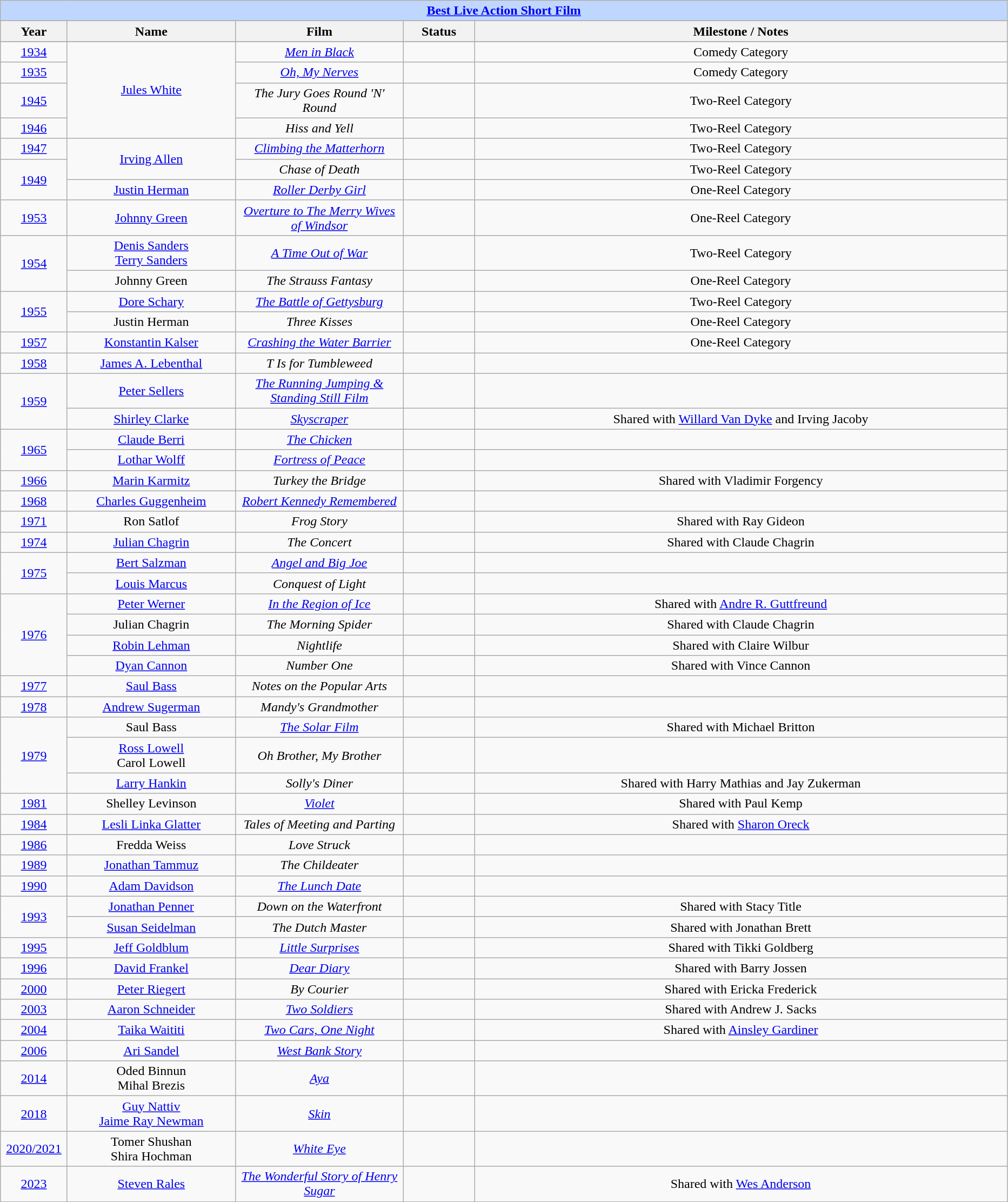<table class="wikitable" style="text-align: center">
<tr ---- bgcolor="#bfd7ff">
<td colspan=5 align=center><strong><a href='#'>Best Live Action Short Film</a></strong></td>
</tr>
<tr ---- bgcolor="#ebf5ff">
<th width="075">Year</th>
<th width="200">Name</th>
<th width="200">Film</th>
<th width="080">Status</th>
<th width="650">Milestone / Notes</th>
</tr>
<tr>
</tr>
<tr>
<td><a href='#'>1934</a></td>
<td rowspan="4"><a href='#'>Jules White</a></td>
<td><em><a href='#'>Men in Black</a></em></td>
<td></td>
<td>Comedy Category</td>
</tr>
<tr>
<td><a href='#'>1935</a></td>
<td><em><a href='#'>Oh, My Nerves</a></em></td>
<td></td>
<td>Comedy Category</td>
</tr>
<tr>
<td><a href='#'>1945</a></td>
<td><em>The Jury Goes Round 'N' Round</em></td>
<td></td>
<td>Two-Reel Category</td>
</tr>
<tr>
<td><a href='#'>1946</a></td>
<td><em>Hiss and Yell</em></td>
<td></td>
<td>Two-Reel Category</td>
</tr>
<tr>
<td><a href='#'>1947</a></td>
<td rowspan=2><a href='#'>Irving Allen</a></td>
<td><em><a href='#'>Climbing the Matterhorn</a></em></td>
<td></td>
<td>Two-Reel Category</td>
</tr>
<tr>
<td rowspan=2><a href='#'>1949</a></td>
<td><em>Chase of Death</em></td>
<td></td>
<td>Two-Reel Category</td>
</tr>
<tr>
<td><a href='#'>Justin Herman</a></td>
<td><em><a href='#'>Roller Derby Girl</a></em></td>
<td></td>
<td>One-Reel Category</td>
</tr>
<tr>
<td><a href='#'>1953</a></td>
<td><a href='#'>Johnny Green</a></td>
<td><em><a href='#'>Overture to The Merry Wives of Windsor</a></em></td>
<td></td>
<td>One-Reel Category</td>
</tr>
<tr>
<td rowspan=2><a href='#'>1954</a></td>
<td><a href='#'>Denis Sanders</a><br><a href='#'>Terry Sanders</a></td>
<td><em><a href='#'>A Time Out of War</a></em></td>
<td></td>
<td>Two-Reel Category</td>
</tr>
<tr>
<td>Johnny Green</td>
<td><em>The Strauss Fantasy</em></td>
<td></td>
<td>One-Reel Category</td>
</tr>
<tr>
<td rowspan=2><a href='#'>1955</a></td>
<td><a href='#'>Dore Schary</a></td>
<td><em><a href='#'>The Battle of Gettysburg</a></em></td>
<td></td>
<td>Two-Reel Category</td>
</tr>
<tr>
<td>Justin Herman</td>
<td><em>Three Kisses</em></td>
<td></td>
<td>One-Reel Category</td>
</tr>
<tr>
<td><a href='#'>1957</a></td>
<td><a href='#'>Konstantin Kalser</a></td>
<td><em><a href='#'>Crashing the Water Barrier</a></em></td>
<td></td>
<td>One-Reel Category</td>
</tr>
<tr>
<td><a href='#'>1958</a></td>
<td><a href='#'>James A. Lebenthal</a></td>
<td><em>T Is for Tumbleweed</em></td>
<td></td>
<td></td>
</tr>
<tr>
<td rowspan="2"><a href='#'>1959</a></td>
<td><a href='#'>Peter Sellers</a></td>
<td><em><a href='#'>The Running Jumping & Standing Still Film</a></em></td>
<td></td>
<td></td>
</tr>
<tr>
<td><a href='#'>Shirley Clarke</a></td>
<td><em><a href='#'>Skyscraper</a></em></td>
<td></td>
<td>Shared with <a href='#'>Willard Van Dyke</a> and Irving Jacoby</td>
</tr>
<tr>
<td rowspan=2><a href='#'>1965</a></td>
<td><a href='#'>Claude Berri</a></td>
<td><em><a href='#'>The Chicken</a></em></td>
<td></td>
<td></td>
</tr>
<tr>
<td><a href='#'>Lothar Wolff</a></td>
<td><em><a href='#'>Fortress of Peace</a></em></td>
<td></td>
<td></td>
</tr>
<tr>
<td><a href='#'>1966</a></td>
<td><a href='#'>Marin Karmitz</a></td>
<td><em>Turkey the Bridge</em></td>
<td></td>
<td>Shared with Vladimir Forgency</td>
</tr>
<tr>
<td><a href='#'>1968</a></td>
<td><a href='#'>Charles Guggenheim</a></td>
<td><em><a href='#'>Robert Kennedy Remembered</a></em></td>
<td></td>
<td></td>
</tr>
<tr>
<td><a href='#'>1971</a></td>
<td>Ron Satlof</td>
<td><em>Frog Story</em></td>
<td></td>
<td>Shared with Ray Gideon</td>
</tr>
<tr>
<td><a href='#'>1974</a></td>
<td><a href='#'>Julian Chagrin</a></td>
<td><em>The Concert</em></td>
<td></td>
<td>Shared with Claude Chagrin</td>
</tr>
<tr>
<td rowspan=2><a href='#'>1975</a></td>
<td><a href='#'>Bert Salzman</a></td>
<td><em><a href='#'>Angel and Big Joe</a></em></td>
<td></td>
<td></td>
</tr>
<tr>
<td><a href='#'>Louis Marcus</a></td>
<td><em>Conquest of Light</em></td>
<td></td>
<td></td>
</tr>
<tr>
<td rowspan="4"><a href='#'>1976</a></td>
<td><a href='#'>Peter Werner</a></td>
<td><em><a href='#'>In the Region of Ice</a></em></td>
<td></td>
<td>Shared with <a href='#'>Andre R. Guttfreund</a></td>
</tr>
<tr>
<td>Julian Chagrin</td>
<td><em>The Morning Spider</em></td>
<td></td>
<td>Shared with Claude Chagrin</td>
</tr>
<tr>
<td><a href='#'>Robin Lehman</a></td>
<td><em>Nightlife</em></td>
<td></td>
<td>Shared with Claire Wilbur</td>
</tr>
<tr>
<td><a href='#'>Dyan Cannon</a></td>
<td><em>Number One</em></td>
<td></td>
<td>Shared with Vince Cannon</td>
</tr>
<tr>
<td><a href='#'>1977</a></td>
<td><a href='#'>Saul Bass</a></td>
<td><em>Notes on the Popular Arts</em></td>
<td></td>
<td></td>
</tr>
<tr>
<td><a href='#'>1978</a></td>
<td><a href='#'>Andrew Sugerman</a></td>
<td><em>Mandy's Grandmother</em></td>
<td></td>
<td></td>
</tr>
<tr>
<td rowspan=3><a href='#'>1979</a></td>
<td>Saul Bass</td>
<td><em><a href='#'>The Solar Film</a></em></td>
<td></td>
<td>Shared with Michael Britton</td>
</tr>
<tr>
<td><a href='#'>Ross Lowell</a><br>Carol Lowell</td>
<td><em>Oh Brother, My Brother</em></td>
<td></td>
<td></td>
</tr>
<tr>
<td><a href='#'>Larry Hankin</a></td>
<td><em>Solly's Diner</em></td>
<td></td>
<td>Shared with Harry Mathias and Jay Zukerman</td>
</tr>
<tr>
<td><a href='#'>1981</a></td>
<td>Shelley Levinson</td>
<td><em><a href='#'>Violet</a></em></td>
<td></td>
<td>Shared with Paul Kemp</td>
</tr>
<tr>
<td><a href='#'>1984</a></td>
<td><a href='#'>Lesli Linka Glatter</a></td>
<td><em>Tales of Meeting and Parting</em></td>
<td></td>
<td>Shared with <a href='#'>Sharon Oreck</a></td>
</tr>
<tr>
<td><a href='#'>1986</a></td>
<td>Fredda Weiss</td>
<td><em>Love Struck</em></td>
<td></td>
<td></td>
</tr>
<tr>
<td><a href='#'>1989</a></td>
<td><a href='#'>Jonathan Tammuz</a></td>
<td><em>The Childeater</em></td>
<td></td>
<td></td>
</tr>
<tr>
<td><a href='#'>1990</a></td>
<td><a href='#'>Adam Davidson</a></td>
<td><em><a href='#'>The Lunch Date</a></em></td>
<td></td>
<td></td>
</tr>
<tr>
<td rowspan="2"><a href='#'>1993</a></td>
<td><a href='#'>Jonathan Penner</a></td>
<td><em>Down on the Waterfront</em></td>
<td></td>
<td>Shared with Stacy Title</td>
</tr>
<tr>
<td><a href='#'>Susan Seidelman</a></td>
<td><em>The Dutch Master</em></td>
<td></td>
<td>Shared with Jonathan Brett</td>
</tr>
<tr>
<td><a href='#'>1995</a></td>
<td><a href='#'>Jeff Goldblum</a></td>
<td><em><a href='#'>Little Surprises</a></em></td>
<td></td>
<td>Shared with Tikki Goldberg</td>
</tr>
<tr>
<td><a href='#'>1996</a></td>
<td><a href='#'>David Frankel</a></td>
<td><em><a href='#'>Dear Diary</a></em></td>
<td></td>
<td>Shared with Barry Jossen</td>
</tr>
<tr>
<td><a href='#'>2000</a></td>
<td><a href='#'>Peter Riegert</a></td>
<td><em>By Courier</em></td>
<td></td>
<td>Shared with Ericka Frederick</td>
</tr>
<tr>
<td><a href='#'>2003</a></td>
<td><a href='#'>Aaron Schneider</a></td>
<td><em><a href='#'>Two Soldiers</a></em></td>
<td></td>
<td>Shared with Andrew J. Sacks</td>
</tr>
<tr>
<td><a href='#'>2004</a></td>
<td><a href='#'>Taika Waititi</a></td>
<td><em><a href='#'>Two Cars, One Night</a></em></td>
<td></td>
<td>Shared with <a href='#'>Ainsley Gardiner</a></td>
</tr>
<tr>
<td><a href='#'>2006</a></td>
<td><a href='#'>Ari Sandel</a></td>
<td><em><a href='#'>West Bank Story</a></em></td>
<td></td>
<td></td>
</tr>
<tr>
<td><a href='#'>2014</a></td>
<td>Oded Binnun<br>Mihal Brezis</td>
<td><em><a href='#'>Aya</a></em></td>
<td></td>
<td></td>
</tr>
<tr>
<td><a href='#'>2018</a></td>
<td><a href='#'>Guy Nattiv</a> <br> <a href='#'>Jaime Ray Newman</a></td>
<td><em><a href='#'>Skin</a></em></td>
<td></td>
<td></td>
</tr>
<tr>
<td><a href='#'>2020/2021</a></td>
<td>Tomer Shushan<br>Shira Hochman</td>
<td><em><a href='#'>White Eye</a></em></td>
<td></td>
<td></td>
</tr>
<tr>
<td><a href='#'>2023</a></td>
<td><a href='#'>Steven Rales</a></td>
<td><em><a href='#'>The Wonderful Story of Henry Sugar</a></em></td>
<td></td>
<td>Shared with <a href='#'>Wes Anderson</a></td>
</tr>
</table>
